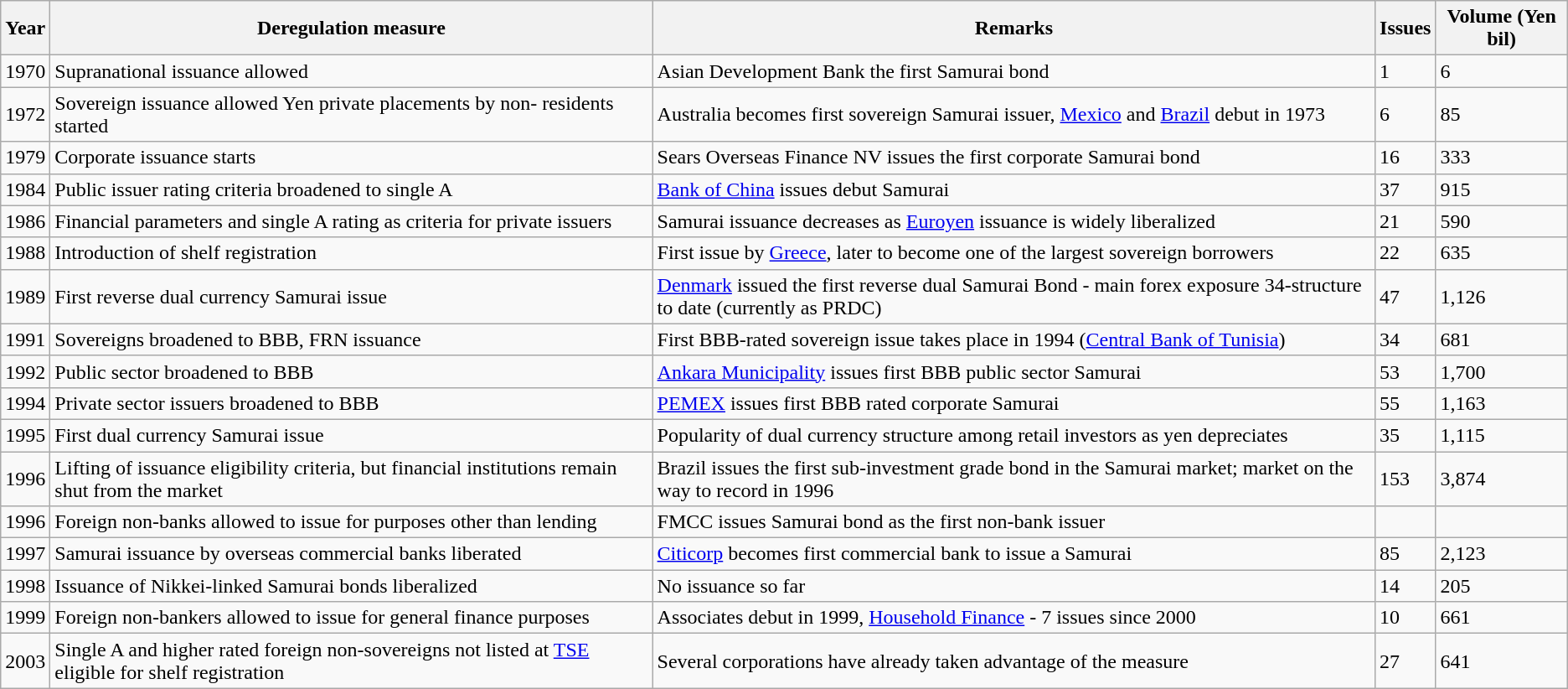<table class="wikitable sortable">
<tr>
<th>Year</th>
<th>Deregulation measure</th>
<th>Remarks</th>
<th>Issues</th>
<th>Volume (Yen bil)</th>
</tr>
<tr>
<td>1970</td>
<td>Supranational issuance allowed</td>
<td>Asian Development Bank the first Samurai bond</td>
<td>1</td>
<td>6</td>
</tr>
<tr>
<td>1972</td>
<td>Sovereign issuance allowed Yen private placements by non- residents started</td>
<td>Australia becomes first sovereign Samurai issuer, <a href='#'>Mexico</a> and <a href='#'>Brazil</a> debut in 1973</td>
<td>6</td>
<td>85</td>
</tr>
<tr>
<td>1979</td>
<td>Corporate issuance starts</td>
<td>Sears Overseas Finance NV issues the first corporate Samurai bond</td>
<td>16</td>
<td>333</td>
</tr>
<tr>
<td>1984</td>
<td>Public issuer rating criteria broadened to single A</td>
<td><a href='#'>Bank of China</a> issues debut Samurai</td>
<td>37</td>
<td>915</td>
</tr>
<tr>
<td>1986</td>
<td>Financial parameters and single A rating as criteria for private issuers</td>
<td>Samurai issuance decreases as <a href='#'>Euroyen</a> issuance is widely liberalized</td>
<td>21</td>
<td>590</td>
</tr>
<tr>
<td>1988</td>
<td>Introduction of shelf registration</td>
<td>First issue by <a href='#'>Greece</a>, later to become one of the largest sovereign borrowers</td>
<td>22</td>
<td>635</td>
</tr>
<tr>
<td>1989</td>
<td>First reverse dual currency Samurai issue</td>
<td><a href='#'>Denmark</a> issued the first reverse dual Samurai Bond - main forex exposure 34-structure to date (currently as PRDC)</td>
<td>47</td>
<td>1,126</td>
</tr>
<tr>
<td>1991</td>
<td>Sovereigns broadened to BBB, FRN issuance</td>
<td>First BBB-rated sovereign issue takes place in 1994 (<a href='#'>Central Bank of Tunisia</a>)</td>
<td>34</td>
<td>681</td>
</tr>
<tr>
<td>1992</td>
<td>Public sector broadened to BBB</td>
<td><a href='#'>Ankara Municipality</a> issues first BBB public sector Samurai</td>
<td>53</td>
<td>1,700</td>
</tr>
<tr>
<td>1994</td>
<td>Private sector issuers broadened to BBB</td>
<td><a href='#'>PEMEX</a> issues first BBB rated corporate Samurai</td>
<td>55</td>
<td>1,163</td>
</tr>
<tr>
<td>1995</td>
<td>First dual currency Samurai issue</td>
<td>Popularity of dual currency structure among retail investors as yen depreciates</td>
<td>35</td>
<td>1,115</td>
</tr>
<tr>
<td>1996</td>
<td>Lifting of issuance eligibility criteria, but financial institutions remain shut from the market</td>
<td>Brazil issues the first sub-investment grade bond in the Samurai market; market on the way to record in 1996</td>
<td>153</td>
<td>3,874</td>
</tr>
<tr>
<td>1996</td>
<td>Foreign non-banks allowed to issue for purposes other than lending</td>
<td>FMCC issues Samurai bond as the first non-bank issuer</td>
<td></td>
<td></td>
</tr>
<tr>
<td>1997</td>
<td>Samurai issuance by overseas commercial banks liberated</td>
<td><a href='#'>Citicorp</a> becomes first commercial bank to issue a Samurai</td>
<td>85</td>
<td>2,123</td>
</tr>
<tr>
<td>1998</td>
<td>Issuance of Nikkei-linked Samurai bonds liberalized</td>
<td>No issuance so far</td>
<td>14</td>
<td>205</td>
</tr>
<tr>
<td>1999</td>
<td>Foreign non-bankers allowed to issue for general finance purposes</td>
<td>Associates debut in 1999, <a href='#'>Household Finance</a> - 7 issues since 2000</td>
<td>10</td>
<td>661</td>
</tr>
<tr>
<td>2003</td>
<td>Single A and higher rated foreign non-sovereigns not listed at <a href='#'>TSE</a> eligible for shelf registration</td>
<td>Several corporations have already taken advantage of the measure</td>
<td>27</td>
<td>641</td>
</tr>
</table>
